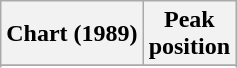<table class="wikitable sortable plainrowheaders">
<tr>
<th>Chart (1989)</th>
<th>Peak<br>position</th>
</tr>
<tr>
</tr>
<tr>
</tr>
<tr>
</tr>
<tr>
</tr>
<tr>
</tr>
</table>
